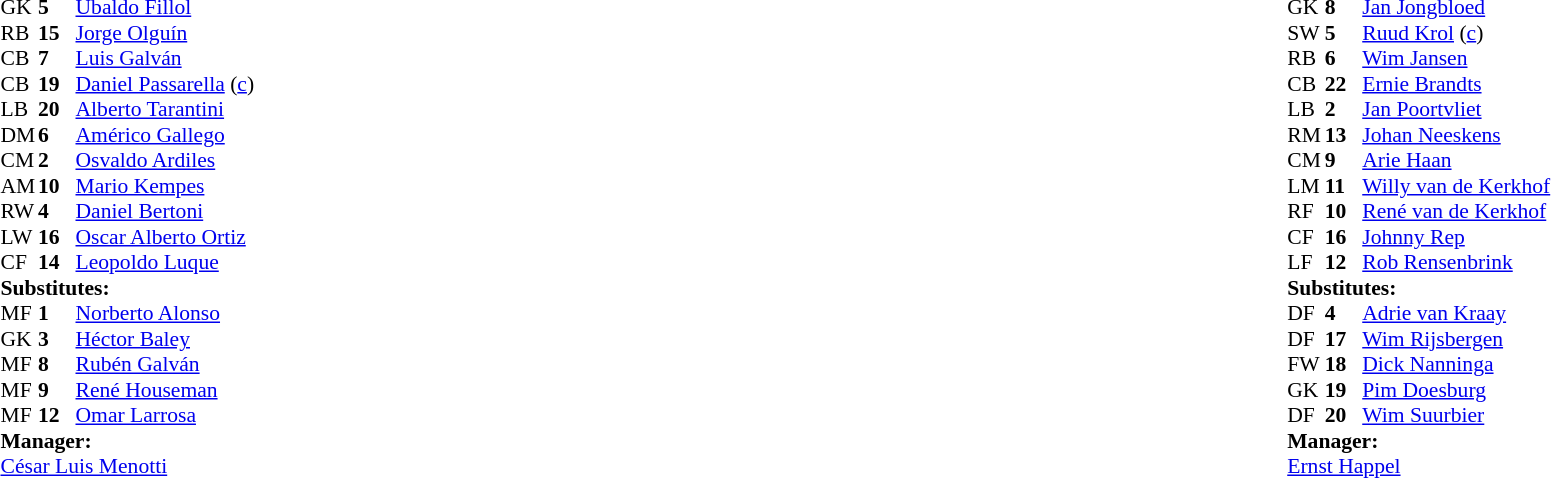<table width="100%">
<tr>
<td valign="top" width="50%"><br><table style="font-size:90%" cellspacing="0" cellpadding="0">
<tr>
<th width="25"></th>
<th width="25"></th>
</tr>
<tr>
<td>GK</td>
<td><strong>5</strong></td>
<td><a href='#'>Ubaldo Fillol</a></td>
</tr>
<tr>
<td>RB</td>
<td><strong>15</strong></td>
<td><a href='#'>Jorge Olguín</a></td>
</tr>
<tr>
<td>CB</td>
<td><strong>7</strong></td>
<td><a href='#'>Luis Galván</a></td>
</tr>
<tr>
<td>CB</td>
<td><strong>19</strong></td>
<td><a href='#'>Daniel Passarella</a> (<a href='#'>c</a>)</td>
</tr>
<tr>
<td>LB</td>
<td><strong>20</strong></td>
<td><a href='#'>Alberto Tarantini</a></td>
</tr>
<tr>
<td>DM</td>
<td><strong>6</strong></td>
<td><a href='#'>Américo Gallego</a></td>
</tr>
<tr>
<td>CM</td>
<td><strong>2</strong></td>
<td><a href='#'>Osvaldo Ardiles</a></td>
<td></td>
<td></td>
</tr>
<tr>
<td>AM</td>
<td><strong>10</strong></td>
<td><a href='#'>Mario Kempes</a></td>
</tr>
<tr>
<td>RW</td>
<td><strong>4</strong></td>
<td><a href='#'>Daniel Bertoni</a></td>
</tr>
<tr>
<td>LW</td>
<td><strong>16</strong></td>
<td><a href='#'>Oscar Alberto Ortiz</a></td>
<td></td>
<td></td>
</tr>
<tr>
<td>CF</td>
<td><strong>14</strong></td>
<td><a href='#'>Leopoldo Luque</a></td>
</tr>
<tr>
<td colspan="3"><strong>Substitutes:</strong></td>
</tr>
<tr>
<td>MF</td>
<td><strong>1</strong></td>
<td><a href='#'>Norberto Alonso</a></td>
</tr>
<tr>
<td>GK</td>
<td><strong>3</strong></td>
<td><a href='#'>Héctor Baley</a></td>
</tr>
<tr>
<td>MF</td>
<td><strong>8</strong></td>
<td><a href='#'>Rubén Galván</a></td>
</tr>
<tr>
<td>MF</td>
<td><strong>9</strong></td>
<td><a href='#'>René Houseman</a></td>
<td></td>
<td></td>
</tr>
<tr>
<td>MF</td>
<td><strong>12</strong></td>
<td><a href='#'>Omar Larrosa</a></td>
<td></td>
<td></td>
</tr>
<tr>
<td colspan="3"><strong>Manager:</strong></td>
</tr>
<tr>
<td colspan="3"><a href='#'>César Luis Menotti</a></td>
</tr>
</table>
</td>
<td valign="top"></td>
<td valign="top" width="50%"><br><table style="font-size:90%" cellspacing="0" cellpadding="0" align="center">
<tr>
<th width="25"></th>
<th width="25"></th>
</tr>
<tr>
<td>GK</td>
<td><strong>8</strong></td>
<td><a href='#'>Jan Jongbloed</a></td>
</tr>
<tr>
<td>SW</td>
<td><strong>5</strong></td>
<td><a href='#'>Ruud Krol</a> (<a href='#'>c</a>)</td>
<td></td>
</tr>
<tr>
<td>RB</td>
<td><strong>6</strong></td>
<td><a href='#'>Wim Jansen</a></td>
<td></td>
<td></td>
</tr>
<tr>
<td>CB</td>
<td><strong>22</strong></td>
<td><a href='#'>Ernie Brandts</a></td>
</tr>
<tr>
<td>LB</td>
<td><strong>2</strong></td>
<td><a href='#'>Jan Poortvliet</a></td>
<td></td>
</tr>
<tr>
<td>RM</td>
<td><strong>13</strong></td>
<td><a href='#'>Johan Neeskens</a></td>
</tr>
<tr>
<td>CM</td>
<td><strong>9</strong></td>
<td><a href='#'>Arie Haan</a></td>
</tr>
<tr>
<td>LM</td>
<td><strong>11</strong></td>
<td><a href='#'>Willy van de Kerkhof</a></td>
</tr>
<tr>
<td>RF</td>
<td><strong>10</strong></td>
<td><a href='#'>René van de Kerkhof</a></td>
</tr>
<tr>
<td>CF</td>
<td><strong>16</strong></td>
<td><a href='#'>Johnny Rep</a></td>
<td></td>
<td></td>
</tr>
<tr>
<td>LF</td>
<td><strong>12</strong></td>
<td><a href='#'>Rob Rensenbrink</a></td>
</tr>
<tr>
<td colspan="3"><strong>Substitutes:</strong></td>
</tr>
<tr>
<td>DF</td>
<td><strong>4</strong></td>
<td><a href='#'>Adrie van Kraay</a></td>
</tr>
<tr>
<td>DF</td>
<td><strong>17</strong></td>
<td><a href='#'>Wim Rijsbergen</a></td>
</tr>
<tr>
<td>FW</td>
<td><strong>18</strong></td>
<td><a href='#'>Dick Nanninga</a></td>
<td></td>
<td></td>
</tr>
<tr>
<td>GK</td>
<td><strong>19</strong></td>
<td><a href='#'>Pim Doesburg</a></td>
</tr>
<tr>
<td>DF</td>
<td><strong>20</strong></td>
<td><a href='#'>Wim Suurbier</a></td>
<td></td>
<td></td>
</tr>
<tr>
<td colspan="3"><strong>Manager:</strong></td>
</tr>
<tr>
<td colspan="3"> <a href='#'>Ernst Happel</a></td>
</tr>
</table>
</td>
</tr>
</table>
